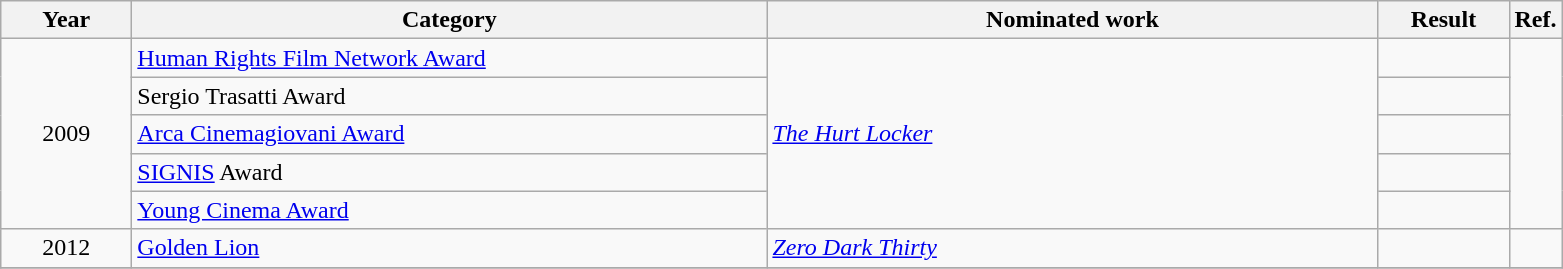<table class=wikitable>
<tr>
<th scope="col" style="width:5em;">Year</th>
<th scope="col" style="width:26em;">Category</th>
<th scope="col" style="width:25em;">Nominated work</th>
<th scope="col" style="width:5em;">Result</th>
<th>Ref.</th>
</tr>
<tr>
<td style="text-align:center;", rowspan=5>2009</td>
<td><a href='#'>Human Rights Film Network Award</a></td>
<td rowspan=5><em><a href='#'>The Hurt Locker</a></em></td>
<td></td>
<td rowspan=5></td>
</tr>
<tr>
<td>Sergio Trasatti Award</td>
<td></td>
</tr>
<tr>
<td><a href='#'>Arca Cinemagiovani Award</a></td>
<td></td>
</tr>
<tr>
<td><a href='#'>SIGNIS</a> Award</td>
<td></td>
</tr>
<tr>
<td><a href='#'>Young Cinema Award</a></td>
<td></td>
</tr>
<tr>
<td style="text-align:center;">2012</td>
<td><a href='#'>Golden Lion</a></td>
<td><em><a href='#'>Zero Dark Thirty</a></em></td>
<td></td>
<td></td>
</tr>
<tr>
</tr>
</table>
